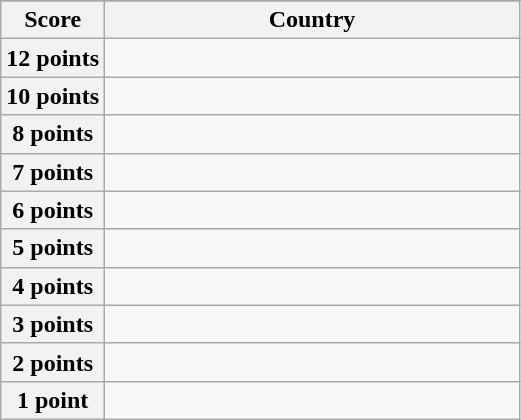<table class="wikitable">
<tr>
</tr>
<tr>
<th scope="col" width="20%">Score</th>
<th scope="col">Country</th>
</tr>
<tr>
<th scope="row">12 points</th>
<td></td>
</tr>
<tr>
<th scope="row">10 points</th>
<td></td>
</tr>
<tr>
<th scope="row">8 points</th>
<td></td>
</tr>
<tr>
<th scope="row">7 points</th>
<td></td>
</tr>
<tr>
<th scope="row">6 points</th>
<td></td>
</tr>
<tr>
<th scope="row">5 points</th>
<td></td>
</tr>
<tr>
<th scope="row">4 points</th>
<td></td>
</tr>
<tr>
<th scope="row">3 points</th>
<td></td>
</tr>
<tr>
<th scope="row">2 points</th>
<td></td>
</tr>
<tr>
<th scope="row">1 point</th>
<td></td>
</tr>
</table>
